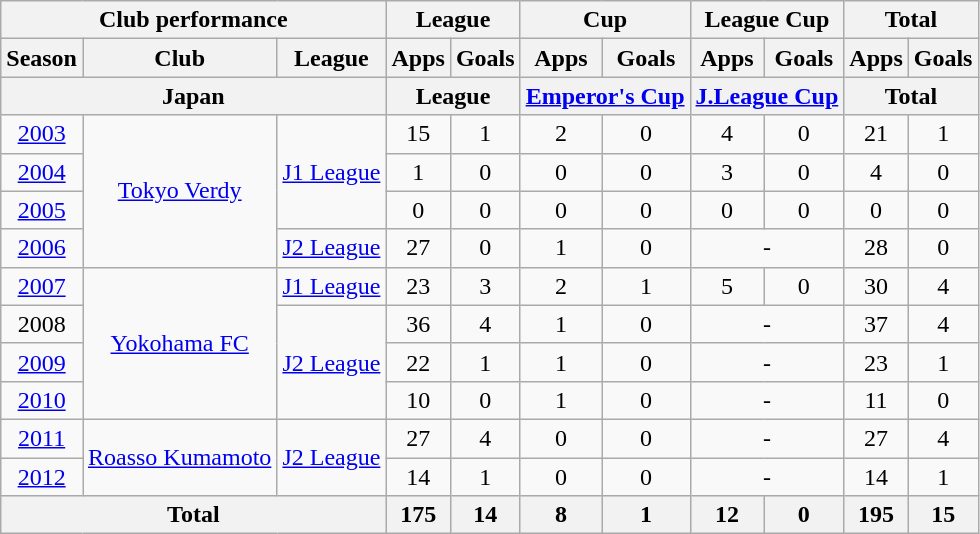<table class="wikitable" style="text-align:center;">
<tr>
<th colspan=3>Club performance</th>
<th colspan=2>League</th>
<th colspan=2>Cup</th>
<th colspan=2>League Cup</th>
<th colspan=2>Total</th>
</tr>
<tr>
<th>Season</th>
<th>Club</th>
<th>League</th>
<th>Apps</th>
<th>Goals</th>
<th>Apps</th>
<th>Goals</th>
<th>Apps</th>
<th>Goals</th>
<th>Apps</th>
<th>Goals</th>
</tr>
<tr>
<th colspan=3>Japan</th>
<th colspan=2>League</th>
<th colspan=2><a href='#'>Emperor's Cup</a></th>
<th colspan=2><a href='#'>J.League Cup</a></th>
<th colspan=2>Total</th>
</tr>
<tr>
<td><a href='#'>2003</a></td>
<td rowspan="4"><a href='#'>Tokyo Verdy</a></td>
<td rowspan="3"><a href='#'>J1 League</a></td>
<td>15</td>
<td>1</td>
<td>2</td>
<td>0</td>
<td>4</td>
<td>0</td>
<td>21</td>
<td>1</td>
</tr>
<tr>
<td><a href='#'>2004</a></td>
<td>1</td>
<td>0</td>
<td>0</td>
<td>0</td>
<td>3</td>
<td>0</td>
<td>4</td>
<td>0</td>
</tr>
<tr>
<td><a href='#'>2005</a></td>
<td>0</td>
<td>0</td>
<td>0</td>
<td>0</td>
<td>0</td>
<td>0</td>
<td>0</td>
<td>0</td>
</tr>
<tr>
<td><a href='#'>2006</a></td>
<td><a href='#'>J2 League</a></td>
<td>27</td>
<td>0</td>
<td>1</td>
<td>0</td>
<td colspan="2">-</td>
<td>28</td>
<td>0</td>
</tr>
<tr>
<td><a href='#'>2007</a></td>
<td rowspan="4"><a href='#'>Yokohama FC</a></td>
<td><a href='#'>J1 League</a></td>
<td>23</td>
<td>3</td>
<td>2</td>
<td>1</td>
<td>5</td>
<td>0</td>
<td>30</td>
<td>4</td>
</tr>
<tr>
<td>2008</td>
<td rowspan="3"><a href='#'>J2 League</a></td>
<td>36</td>
<td>4</td>
<td>1</td>
<td>0</td>
<td colspan="2">-</td>
<td>37</td>
<td>4</td>
</tr>
<tr>
<td><a href='#'>2009</a></td>
<td>22</td>
<td>1</td>
<td>1</td>
<td>0</td>
<td colspan="2">-</td>
<td>23</td>
<td>1</td>
</tr>
<tr>
<td><a href='#'>2010</a></td>
<td>10</td>
<td>0</td>
<td>1</td>
<td>0</td>
<td colspan="2">-</td>
<td>11</td>
<td>0</td>
</tr>
<tr>
<td><a href='#'>2011</a></td>
<td rowspan="2"><a href='#'>Roasso Kumamoto</a></td>
<td rowspan="2"><a href='#'>J2 League</a></td>
<td>27</td>
<td>4</td>
<td>0</td>
<td>0</td>
<td colspan="2">-</td>
<td>27</td>
<td>4</td>
</tr>
<tr>
<td><a href='#'>2012</a></td>
<td>14</td>
<td>1</td>
<td>0</td>
<td>0</td>
<td colspan="2">-</td>
<td>14</td>
<td>1</td>
</tr>
<tr>
<th colspan=3>Total</th>
<th>175</th>
<th>14</th>
<th>8</th>
<th>1</th>
<th>12</th>
<th>0</th>
<th>195</th>
<th>15</th>
</tr>
</table>
